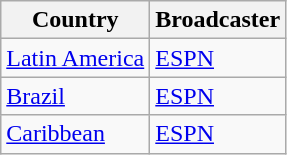<table class="wikitable">
<tr>
<th>Country</th>
<th>Broadcaster</th>
</tr>
<tr>
<td><a href='#'>Latin America</a></td>
<td><a href='#'>ESPN</a></td>
</tr>
<tr>
<td> <a href='#'>Brazil</a></td>
<td><a href='#'>ESPN</a></td>
</tr>
<tr>
<td><a href='#'>Caribbean</a></td>
<td><a href='#'>ESPN</a></td>
</tr>
</table>
